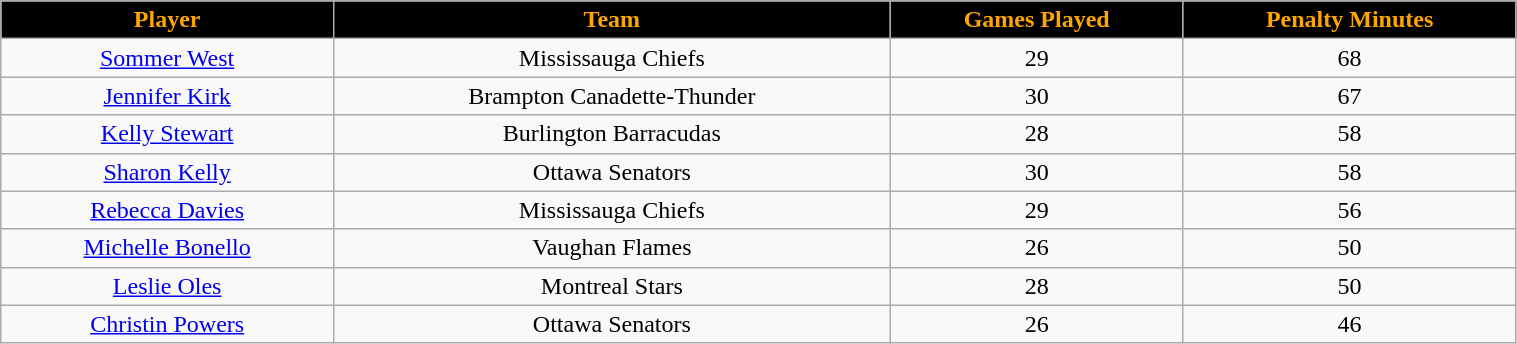<table class="wikitable" style="width:80%;">
<tr style="text-align:center; background:black; color:orange;">
<td><strong>Player</strong></td>
<td><strong>Team</strong></td>
<td><strong>Games Played</strong></td>
<td><strong>Penalty Minutes</strong></td>
</tr>
<tr style="text-align:center;" bgcolor="">
<td><a href='#'>Sommer West</a></td>
<td>Mississauga Chiefs</td>
<td>29</td>
<td>68</td>
</tr>
<tr style="text-align:center;" bgcolor="">
<td><a href='#'>Jennifer Kirk</a></td>
<td>Brampton Canadette-Thunder</td>
<td>30</td>
<td>67</td>
</tr>
<tr style="text-align:center;" bgcolor="">
<td><a href='#'>Kelly Stewart</a></td>
<td>Burlington Barracudas</td>
<td>28</td>
<td>58</td>
</tr>
<tr style="text-align:center;" bgcolor="">
<td><a href='#'>Sharon Kelly</a></td>
<td>Ottawa Senators</td>
<td>30</td>
<td>58</td>
</tr>
<tr style="text-align:center;" bgcolor="">
<td><a href='#'>Rebecca Davies</a></td>
<td>Mississauga Chiefs</td>
<td>29</td>
<td>56</td>
</tr>
<tr style="text-align:center;" bgcolor="">
<td><a href='#'>Michelle Bonello</a></td>
<td>Vaughan Flames</td>
<td>26</td>
<td>50</td>
</tr>
<tr style="text-align:center;" bgcolor="">
<td><a href='#'>Leslie Oles</a></td>
<td>Montreal Stars</td>
<td>28</td>
<td>50</td>
</tr>
<tr style="text-align:center;" bgcolor="">
<td><a href='#'>Christin Powers</a></td>
<td>Ottawa Senators</td>
<td>26</td>
<td>46</td>
</tr>
</table>
